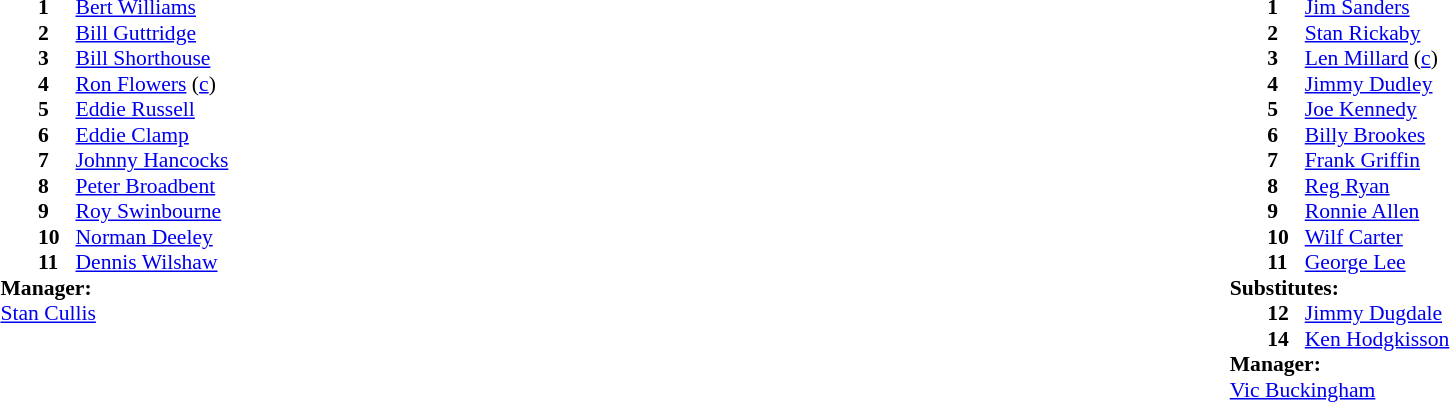<table width="100%">
<tr>
<td valign="top" width="50%"><br><table style="font-size: 90%" cellspacing="0" cellpadding="0">
<tr>
<td colspan="4"></td>
</tr>
<tr>
<th width="25"></th>
<th width="25"></th>
<th width="200"></th>
<th></th>
</tr>
<tr>
<td></td>
<td><strong>1</strong></td>
<td> <a href='#'>Bert Williams</a></td>
</tr>
<tr>
<td></td>
<td><strong>2</strong></td>
<td> <a href='#'>Bill Guttridge</a></td>
</tr>
<tr>
<td></td>
<td><strong>3</strong></td>
<td> <a href='#'>Bill Shorthouse</a></td>
</tr>
<tr>
<td></td>
<td><strong>4</strong></td>
<td> <a href='#'>Ron Flowers</a> (<a href='#'>c</a>)</td>
</tr>
<tr>
<td></td>
<td><strong>5</strong></td>
<td> <a href='#'>Eddie Russell</a></td>
</tr>
<tr>
<td></td>
<td><strong>6</strong></td>
<td> <a href='#'>Eddie Clamp</a></td>
</tr>
<tr>
<td></td>
<td><strong>7</strong></td>
<td> <a href='#'>Johnny Hancocks</a></td>
</tr>
<tr>
<td></td>
<td><strong>8</strong></td>
<td> <a href='#'>Peter Broadbent</a></td>
</tr>
<tr>
<td></td>
<td><strong>9</strong></td>
<td> <a href='#'>Roy Swinbourne</a></td>
</tr>
<tr>
<td></td>
<td><strong>10</strong></td>
<td> <a href='#'>Norman Deeley</a></td>
</tr>
<tr>
<td></td>
<td><strong>11</strong></td>
<td> <a href='#'>Dennis Wilshaw</a></td>
</tr>
<tr>
<td colspan=3><strong>Manager:</strong></td>
</tr>
<tr>
<td colspan=4> <a href='#'>Stan Cullis</a></td>
</tr>
</table>
</td>
<td valign="top" width="50%"><br><table style="font-size: 90%" cellspacing="0" cellpadding="0" align=center>
<tr>
<td colspan="4"></td>
</tr>
<tr>
<th width="25"></th>
<th width="25"></th>
<th width="200"></th>
<th></th>
</tr>
<tr>
<td></td>
<td><strong>1</strong></td>
<td> <a href='#'>Jim Sanders</a></td>
</tr>
<tr>
<td></td>
<td><strong>2</strong></td>
<td> <a href='#'>Stan Rickaby</a></td>
</tr>
<tr>
<td></td>
<td><strong>3</strong></td>
<td> <a href='#'>Len Millard</a> (<a href='#'>c</a>)</td>
</tr>
<tr>
<td></td>
<td><strong>4</strong></td>
<td> <a href='#'>Jimmy Dudley</a></td>
<td></td>
<td></td>
</tr>
<tr>
<td></td>
<td><strong>5</strong></td>
<td> <a href='#'>Joe Kennedy</a></td>
</tr>
<tr>
<td></td>
<td><strong>6</strong></td>
<td> <a href='#'>Billy Brookes</a></td>
</tr>
<tr>
<td></td>
<td><strong>7</strong></td>
<td> <a href='#'>Frank Griffin</a></td>
</tr>
<tr>
<td></td>
<td><strong>8</strong></td>
<td> <a href='#'>Reg Ryan</a></td>
</tr>
<tr>
<td></td>
<td><strong>9</strong></td>
<td> <a href='#'>Ronnie Allen</a></td>
</tr>
<tr>
<td></td>
<td><strong>10</strong></td>
<td> <a href='#'>Wilf Carter</a></td>
</tr>
<tr>
<td></td>
<td><strong>11</strong></td>
<td> <a href='#'>George Lee</a></td>
<td></td>
<td></td>
</tr>
<tr>
<td colspan=3><strong>Substitutes:</strong></td>
</tr>
<tr>
<td></td>
<td><strong>12</strong></td>
<td> <a href='#'>Jimmy Dugdale</a></td>
<td></td>
<td></td>
</tr>
<tr>
<td></td>
<td><strong>14</strong></td>
<td> <a href='#'>Ken Hodgkisson</a></td>
<td></td>
<td></td>
</tr>
<tr>
<td colspan=3><strong>Manager:</strong></td>
</tr>
<tr>
<td colspan=4> <a href='#'>Vic Buckingham</a></td>
</tr>
</table>
</td>
</tr>
</table>
